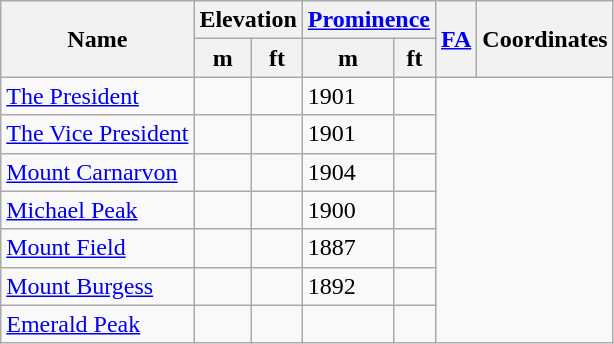<table class="wikitable sortable">
<tr>
<th rowspan=2>Name</th>
<th colspan=2>Elevation</th>
<th colspan=2><a href='#'>Prominence</a></th>
<th rowspan=2><a href='#'>FA</a></th>
<th rowspan=2>Coordinates</th>
</tr>
<tr>
<th>m</th>
<th>ft</th>
<th>m</th>
<th>ft</th>
</tr>
<tr>
<td><a href='#'>The President</a></td>
<td></td>
<td></td>
<td>1901</td>
<td></td>
</tr>
<tr>
<td><a href='#'>The Vice President</a></td>
<td></td>
<td></td>
<td>1901</td>
<td></td>
</tr>
<tr>
<td><a href='#'>Mount Carnarvon</a></td>
<td></td>
<td></td>
<td>1904</td>
<td></td>
</tr>
<tr>
<td><a href='#'>Michael Peak</a></td>
<td></td>
<td></td>
<td>1900</td>
<td></td>
</tr>
<tr>
<td><a href='#'>Mount Field</a></td>
<td></td>
<td></td>
<td>1887</td>
<td></td>
</tr>
<tr>
<td><a href='#'>Mount Burgess</a></td>
<td></td>
<td></td>
<td>1892</td>
<td></td>
</tr>
<tr>
<td><a href='#'>Emerald Peak</a></td>
<td></td>
<td></td>
<td> </td>
<td></td>
</tr>
</table>
